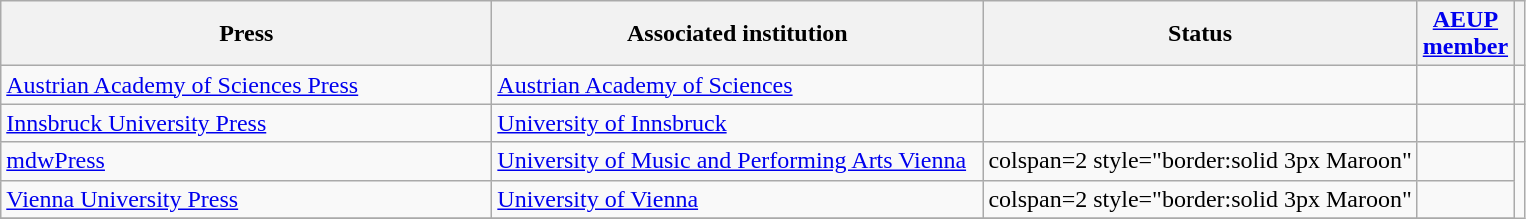<table class="wikitable sortable">
<tr>
<th style="width:20em">Press</th>
<th style="width:20em">Associated institution</th>
<th>Status</th>
<th><a href='#'>AEUP<br>member</a></th>
<th></th>
</tr>
<tr>
<td><a href='#'>Austrian Academy of Sciences Press</a></td>
<td><a href='#'>Austrian Academy of Sciences</a></td>
<td></td>
<td></td>
<td></td>
</tr>
<tr>
<td><a href='#'>Innsbruck University Press</a></td>
<td><a href='#'>University of Innsbruck</a></td>
<td></td>
<td></td>
<td></td>
</tr>
<tr>
<td><a href='#'>mdwPress</a></td>
<td><a href='#'>University of Music and Performing Arts Vienna</a></td>
<td>colspan=2 style="border:solid 3px Maroon" </td>
<td></td>
</tr>
<tr>
<td><a href='#'>Vienna University Press</a></td>
<td><a href='#'>University of Vienna</a></td>
<td>colspan=2 style="border:solid 3px Maroon" </td>
<td></td>
</tr>
<tr>
</tr>
</table>
